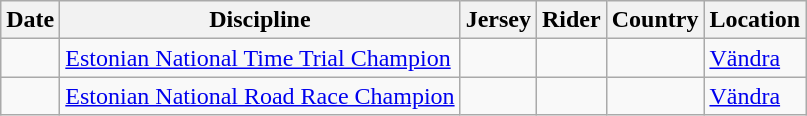<table class="wikitable">
<tr>
<th>Date</th>
<th>Discipline</th>
<th>Jersey</th>
<th>Rider</th>
<th>Country</th>
<th>Location</th>
</tr>
<tr>
<td></td>
<td><a href='#'>Estonian National Time Trial Champion</a></td>
<td></td>
<td></td>
<td></td>
<td><a href='#'>Vändra</a></td>
</tr>
<tr>
<td></td>
<td><a href='#'>Estonian National Road Race Champion</a></td>
<td></td>
<td></td>
<td></td>
<td><a href='#'>Vändra</a></td>
</tr>
</table>
